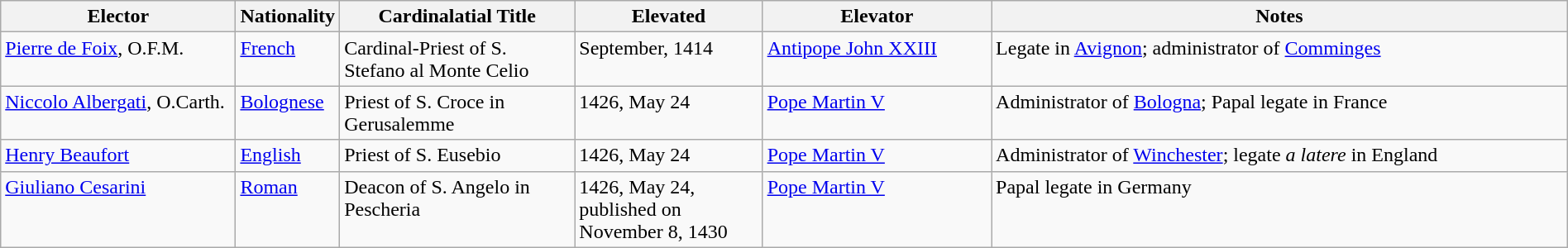<table class="wikitable sortable" style="width:100%">
<tr>
<th width="15%">Elector</th>
<th width="5%">Nationality</th>
<th width="15%">Cardinalatial Title</th>
<th width="12%">Elevated</th>
<th width="*">Elevator</th>
<th width="*">Notes</th>
</tr>
<tr valign="top">
<td><a href='#'>Pierre de Foix</a>, O.F.M.</td>
<td><a href='#'>French</a></td>
<td>Cardinal-Priest of S. Stefano al Monte Celio</td>
<td>September, 1414</td>
<td><a href='#'>Antipope John XXIII</a></td>
<td>Legate in <a href='#'>Avignon</a>; administrator of <a href='#'>Comminges</a></td>
</tr>
<tr valign="top">
<td><a href='#'>Niccolo Albergati</a>, O.Carth.</td>
<td><a href='#'>Bolognese</a></td>
<td>Priest of S. Croce in Gerusalemme</td>
<td>1426, May 24</td>
<td><a href='#'>Pope Martin V</a></td>
<td>Administrator of <a href='#'>Bologna</a>; Papal legate in France</td>
</tr>
<tr valign="top">
<td><a href='#'>Henry Beaufort</a></td>
<td><a href='#'>English</a></td>
<td>Priest of S. Eusebio</td>
<td>1426, May 24</td>
<td><a href='#'>Pope Martin V</a></td>
<td>Administrator of <a href='#'>Winchester</a>; legate <em>a latere</em> in England</td>
</tr>
<tr valign="top">
<td><a href='#'>Giuliano Cesarini</a></td>
<td><a href='#'>Roman</a></td>
<td>Deacon of S. Angelo in Pescheria</td>
<td>1426, May 24, published on November 8, 1430</td>
<td><a href='#'>Pope Martin V</a></td>
<td>Papal legate in Germany</td>
</tr>
</table>
